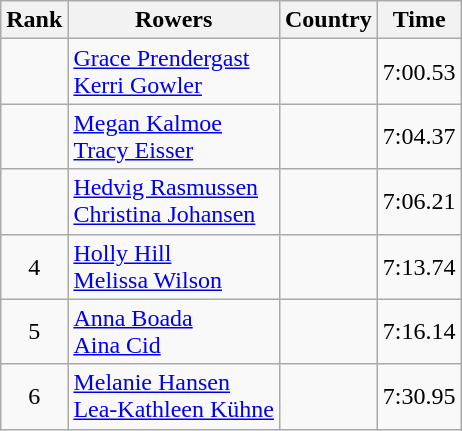<table class="wikitable" style="text-align:center">
<tr>
<th>Rank</th>
<th>Rowers</th>
<th>Country</th>
<th>Time</th>
</tr>
<tr>
<td></td>
<td align="left"><a href='#'>Grace Prendergast</a><br><a href='#'>Kerri Gowler</a></td>
<td align="left"></td>
<td>7:00.53</td>
</tr>
<tr>
<td></td>
<td align="left"><a href='#'>Megan Kalmoe</a><br><a href='#'>Tracy Eisser</a></td>
<td align="left"></td>
<td>7:04.37</td>
</tr>
<tr>
<td></td>
<td align="left"><a href='#'>Hedvig Rasmussen</a><br><a href='#'>Christina Johansen</a></td>
<td align="left"></td>
<td>7:06.21</td>
</tr>
<tr>
<td>4</td>
<td align="left"><a href='#'>Holly Hill</a><br><a href='#'>Melissa Wilson</a></td>
<td align="left"></td>
<td>7:13.74</td>
</tr>
<tr>
<td>5</td>
<td align="left"><a href='#'>Anna Boada</a><br><a href='#'>Aina Cid</a></td>
<td align="left"></td>
<td>7:16.14</td>
</tr>
<tr>
<td>6</td>
<td align="left"><a href='#'>Melanie Hansen</a><br><a href='#'>Lea-Kathleen Kühne</a></td>
<td align="left"></td>
<td>7:30.95</td>
</tr>
</table>
